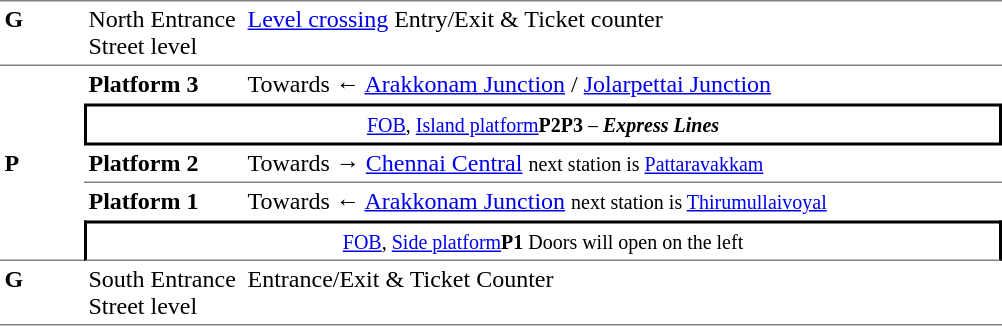<table cellpadding="3" cellspacing="0" border="0">
<tr>
<td valign="top" width="50" style="border-top:solid 1px gray;border-bottom:solid 1px gray;"><strong>G</strong></td>
<td valign="top" width="100" style="border-top:solid 1px gray;border-bottom:solid 1px gray;">North Entrance Street level</td>
<td valign="top" width="390" style="border-top:solid 1px gray;border-bottom:solid 1px gray;"><a href='#'>Level crossing</a> Entry/Exit & Ticket counter</td>
</tr>
<tr>
<td rowspan="6" style="border-bottom:solid 1px gray;" width="50" valign="center"><strong>P</strong></td>
</tr>
<tr>
<td width="100" style="border-bottom:solid 1px white;"><span><strong>Platform 3</strong></span></td>
<td width="500" style="border-bottom:solid 1px white;">Towards ← <a href='#'>Arakkonam Junction</a> / <a href='#'>Jolarpettai Junction</a></td>
</tr>
<tr>
<td colspan="2" style="border-top:solid 2px black;border-right:solid 2px black;border-left:solid 2px black;border-bottom:solid 2px black;text-align:center;"><a href='#'><small>FOB</small></a><small>, <a href='#'>Island platform</a><strong>P2</strong><strong>P3</strong> – <strong><em>Express Lines</em></strong></small></td>
</tr>
<tr>
<td width="100" style="border-bottom:solid 1px gray;"><span><strong>Platform 2</strong></span></td>
<td style="border-bottom:solid 1px gray;" width="500">Towards → <a href='#'>Chennai Central</a> <small>next station is <a href='#'>Pattaravakkam</a></small></td>
</tr>
<tr>
<td width="100" style="border-bottom:solid 1px white;"><span><strong>Platform 1</strong></span></td>
<td style="border-bottom:solid 1px white;" width="500">Towards ← <a href='#'>Arakkonam Junction</a> <small>next station is <a href='#'>Thirumullaivoyal</a></small></td>
</tr>
<tr>
<td colspan="2" width="100" style="border-top:solid 2px black;border-right:solid 2px black;border-left:solid 2px black;border-bottom:solid 1px gray;" align="center"><a href='#'><small>FOB</small></a><small>, <a href='#'>Side platform</a><strong>P1</strong> Doors will open on the left</small></td>
</tr>
<tr>
<td style="border-bottom:solid 1px gray;" width="50" valign="top"><strong>G</strong></td>
<td style="border-bottom:solid 1px gray;" width="50" valign="top">South Entrance Street level</td>
<td style="border-bottom:solid 1px gray;" width="50" valign="top">Entrance/Exit & Ticket Counter</td>
</tr>
<tr>
</tr>
</table>
